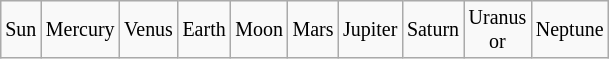<table class="wikitable skin-invert" style="margin:1em auto 1em auto; float:right; margin:10px">
<tr style="font-size:smaller; text-align:center;">
<td>Sun <br> </td>
<td>Mercury <br> </td>
<td>Venus <br> </td>
<td>Earth <br> </td>
<td>Moon <br> </td>
<td>Mars <br> </td>
<td>Jupiter <br> </td>
<td>Saturn <br> </td>
<td>Uranus <br>  or </td>
<td>Neptune <br> </td>
</tr>
</table>
